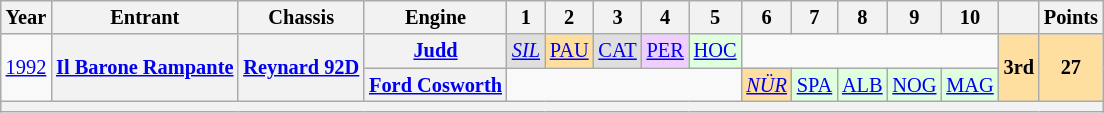<table class="wikitable" style="text-align:center; font-size:85%">
<tr>
<th>Year</th>
<th>Entrant</th>
<th>Chassis</th>
<th>Engine</th>
<th>1</th>
<th>2</th>
<th>3</th>
<th>4</th>
<th>5</th>
<th>6</th>
<th>7</th>
<th>8</th>
<th>9</th>
<th>10</th>
<th></th>
<th>Points</th>
</tr>
<tr>
<td rowspan=2><a href='#'>1992</a></td>
<th rowspan=2 nowrap><a href='#'>Il Barone Rampante</a></th>
<th rowspan=2 nowrap><a href='#'>Reynard 92D</a></th>
<th nowrap><a href='#'>Judd</a></th>
<td style="background:#DFDFDF;"><em><a href='#'>SIL</a></em><br></td>
<td style="background:#ffdf9f;"><a href='#'>PAU</a><br></td>
<td style="background:#DFDFDF;"><a href='#'>CAT</a><br></td>
<td style="background:#efcfff;"><a href='#'>PER</a><br></td>
<td style="background:#dfffdf;"><a href='#'>HOC</a><br></td>
<td colspan=5></td>
<th rowspan=2 style="background:#ffdf9f;">3rd</th>
<th rowspan=2 style="background:#ffdf9f;">27</th>
</tr>
<tr>
<th nowrap><a href='#'>Ford Cosworth</a></th>
<td colspan=5></td>
<td style="background:#ffdf9f;"><em><a href='#'>NÜR</a></em><br></td>
<td style="background:#dfffdf;"><a href='#'>SPA</a><br></td>
<td style="background:#dfffdf;"><a href='#'>ALB</a><br></td>
<td style="background:#dfffdf;"><a href='#'>NOG</a><br></td>
<td style="background:#dfffdf;"><a href='#'>MAG</a><br></td>
</tr>
<tr>
<th colspan="16"></th>
</tr>
</table>
